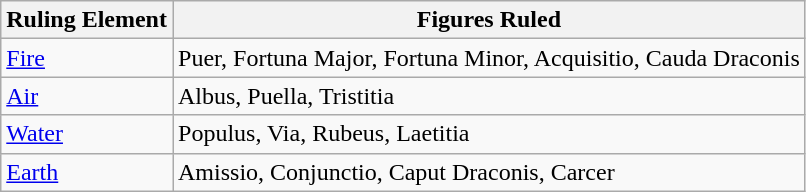<table class="wikitable">
<tr>
<th>Ruling Element</th>
<th>Figures Ruled</th>
</tr>
<tr>
<td><a href='#'>Fire</a></td>
<td>Puer, Fortuna Major, Fortuna Minor, Acquisitio, Cauda Draconis</td>
</tr>
<tr>
<td><a href='#'>Air</a></td>
<td>Albus, Puella, Tristitia</td>
</tr>
<tr>
<td><a href='#'>Water</a></td>
<td>Populus, Via, Rubeus, Laetitia</td>
</tr>
<tr>
<td><a href='#'>Earth</a></td>
<td>Amissio, Conjunctio, Caput Draconis, Carcer</td>
</tr>
</table>
